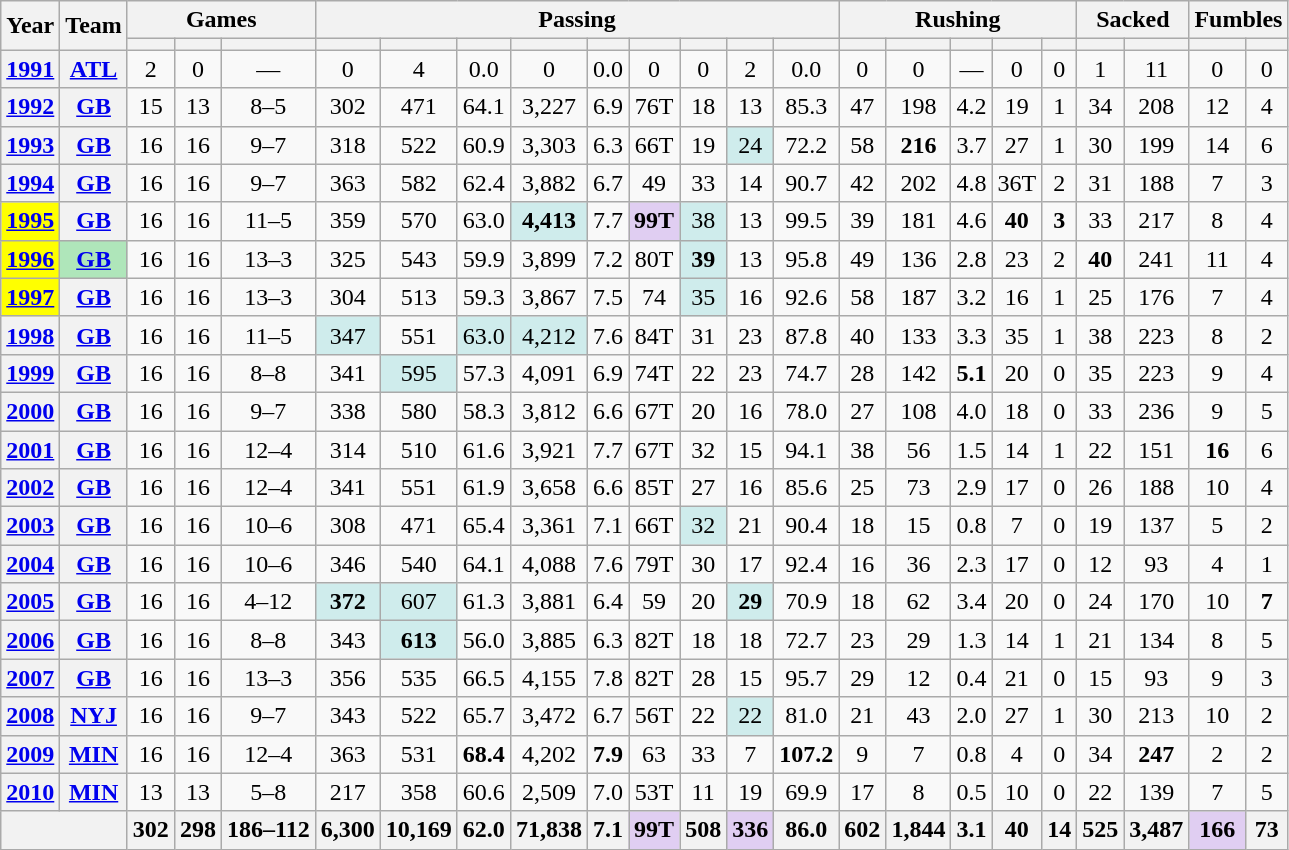<table class="wikitable" style="text-align:center">
<tr>
<th rowspan="2">Year</th>
<th rowspan="2">Team</th>
<th colspan="3">Games</th>
<th colspan="9">Passing</th>
<th colspan="5">Rushing</th>
<th colspan="2">Sacked</th>
<th colspan="2">Fumbles</th>
</tr>
<tr>
<th></th>
<th></th>
<th></th>
<th></th>
<th></th>
<th></th>
<th></th>
<th></th>
<th></th>
<th></th>
<th></th>
<th></th>
<th></th>
<th></th>
<th></th>
<th></th>
<th></th>
<th></th>
<th></th>
<th></th>
<th></th>
</tr>
<tr>
<th><a href='#'>1991</a></th>
<th><a href='#'>ATL</a></th>
<td>2</td>
<td>0</td>
<td>—</td>
<td>0</td>
<td>4</td>
<td>0.0</td>
<td>0</td>
<td>0.0</td>
<td>0</td>
<td>0</td>
<td>2</td>
<td>0.0</td>
<td>0</td>
<td>0</td>
<td>—</td>
<td>0</td>
<td>0</td>
<td>1</td>
<td>11</td>
<td>0</td>
<td>0</td>
</tr>
<tr>
<th><a href='#'>1992</a></th>
<th><a href='#'>GB</a></th>
<td>15</td>
<td>13</td>
<td>8–5</td>
<td>302</td>
<td>471</td>
<td>64.1</td>
<td>3,227</td>
<td>6.9</td>
<td>76T</td>
<td>18</td>
<td>13</td>
<td>85.3</td>
<td>47</td>
<td>198</td>
<td>4.2</td>
<td>19</td>
<td>1</td>
<td>34</td>
<td>208</td>
<td>12</td>
<td>4</td>
</tr>
<tr>
<th><a href='#'>1993</a></th>
<th><a href='#'>GB</a></th>
<td>16</td>
<td>16</td>
<td>9–7</td>
<td>318</td>
<td>522</td>
<td>60.9</td>
<td>3,303</td>
<td>6.3</td>
<td>66T</td>
<td>19</td>
<td style="background:#cfecec;">24</td>
<td>72.2</td>
<td>58</td>
<td><strong>216</strong></td>
<td>3.7</td>
<td>27</td>
<td>1</td>
<td>30</td>
<td>199</td>
<td>14</td>
<td>6</td>
</tr>
<tr>
<th><a href='#'>1994</a></th>
<th><a href='#'>GB</a></th>
<td>16</td>
<td>16</td>
<td>9–7</td>
<td>363</td>
<td>582</td>
<td>62.4</td>
<td>3,882</td>
<td>6.7</td>
<td>49</td>
<td>33</td>
<td>14</td>
<td>90.7</td>
<td>42</td>
<td>202</td>
<td>4.8</td>
<td>36T</td>
<td>2</td>
<td>31</td>
<td>188</td>
<td>7</td>
<td>3</td>
</tr>
<tr>
<th style="background:#ff0;"><a href='#'>1995</a></th>
<th><a href='#'>GB</a></th>
<td>16</td>
<td>16</td>
<td>11–5</td>
<td>359</td>
<td>570</td>
<td>63.0</td>
<td style="background:#cfecec;"><strong>4,413</strong></td>
<td>7.7</td>
<td style="background:#e0cef2;"><strong>99T</strong></td>
<td style="background:#cfecec;">38</td>
<td>13</td>
<td>99.5</td>
<td>39</td>
<td>181</td>
<td>4.6</td>
<td><strong>40</strong></td>
<td><strong>3</strong></td>
<td>33</td>
<td>217</td>
<td>8</td>
<td>4</td>
</tr>
<tr>
<th style="background:#ff0;"><a href='#'>1996</a></th>
<th style="background:#afe6ba;"><a href='#'>GB</a></th>
<td>16</td>
<td>16</td>
<td>13–3</td>
<td>325</td>
<td>543</td>
<td>59.9</td>
<td>3,899</td>
<td>7.2</td>
<td>80T</td>
<td style="background:#cfecec;"><strong>39</strong></td>
<td>13</td>
<td>95.8</td>
<td>49</td>
<td>136</td>
<td>2.8</td>
<td>23</td>
<td>2</td>
<td><strong>40</strong></td>
<td>241</td>
<td>11</td>
<td>4</td>
</tr>
<tr>
<th style="background:#ff0;"><a href='#'>1997</a></th>
<th><a href='#'>GB</a></th>
<td>16</td>
<td>16</td>
<td>13–3</td>
<td>304</td>
<td>513</td>
<td>59.3</td>
<td>3,867</td>
<td>7.5</td>
<td>74</td>
<td style="background:#cfecec;">35</td>
<td>16</td>
<td>92.6</td>
<td>58</td>
<td>187</td>
<td>3.2</td>
<td>16</td>
<td>1</td>
<td>25</td>
<td>176</td>
<td>7</td>
<td>4</td>
</tr>
<tr>
<th><a href='#'>1998</a></th>
<th><a href='#'>GB</a></th>
<td>16</td>
<td>16</td>
<td>11–5</td>
<td style="background:#cfecec;">347</td>
<td>551</td>
<td style="background:#cfecec;">63.0</td>
<td style="background:#cfecec;">4,212</td>
<td>7.6</td>
<td>84T</td>
<td>31</td>
<td>23</td>
<td>87.8</td>
<td>40</td>
<td>133</td>
<td>3.3</td>
<td>35</td>
<td>1</td>
<td>38</td>
<td>223</td>
<td>8</td>
<td>2</td>
</tr>
<tr>
<th><a href='#'>1999</a></th>
<th><a href='#'>GB</a></th>
<td>16</td>
<td>16</td>
<td>8–8</td>
<td>341</td>
<td style="background:#cfecec;">595</td>
<td>57.3</td>
<td>4,091</td>
<td>6.9</td>
<td>74T</td>
<td>22</td>
<td>23</td>
<td>74.7</td>
<td>28</td>
<td>142</td>
<td><strong>5.1</strong></td>
<td>20</td>
<td>0</td>
<td>35</td>
<td>223</td>
<td>9</td>
<td>4</td>
</tr>
<tr>
<th><a href='#'>2000</a></th>
<th><a href='#'>GB</a></th>
<td>16</td>
<td>16</td>
<td>9–7</td>
<td>338</td>
<td>580</td>
<td>58.3</td>
<td>3,812</td>
<td>6.6</td>
<td>67T</td>
<td>20</td>
<td>16</td>
<td>78.0</td>
<td>27</td>
<td>108</td>
<td>4.0</td>
<td>18</td>
<td>0</td>
<td>33</td>
<td>236</td>
<td>9</td>
<td>5</td>
</tr>
<tr>
<th><a href='#'>2001</a></th>
<th><a href='#'>GB</a></th>
<td>16</td>
<td>16</td>
<td>12–4</td>
<td>314</td>
<td>510</td>
<td>61.6</td>
<td>3,921</td>
<td>7.7</td>
<td>67T</td>
<td>32</td>
<td>15</td>
<td>94.1</td>
<td>38</td>
<td>56</td>
<td>1.5</td>
<td>14</td>
<td>1</td>
<td>22</td>
<td>151</td>
<td><strong>16</strong></td>
<td>6</td>
</tr>
<tr>
<th><a href='#'>2002</a></th>
<th><a href='#'>GB</a></th>
<td>16</td>
<td>16</td>
<td>12–4</td>
<td>341</td>
<td>551</td>
<td>61.9</td>
<td>3,658</td>
<td>6.6</td>
<td>85T</td>
<td>27</td>
<td>16</td>
<td>85.6</td>
<td>25</td>
<td>73</td>
<td>2.9</td>
<td>17</td>
<td>0</td>
<td>26</td>
<td>188</td>
<td>10</td>
<td>4</td>
</tr>
<tr>
<th><a href='#'>2003</a></th>
<th><a href='#'>GB</a></th>
<td>16</td>
<td>16</td>
<td>10–6</td>
<td>308</td>
<td>471</td>
<td>65.4</td>
<td>3,361</td>
<td>7.1</td>
<td>66T</td>
<td style="background:#cfecec;">32</td>
<td>21</td>
<td>90.4</td>
<td>18</td>
<td>15</td>
<td>0.8</td>
<td>7</td>
<td>0</td>
<td>19</td>
<td>137</td>
<td>5</td>
<td>2</td>
</tr>
<tr>
<th><a href='#'>2004</a></th>
<th><a href='#'>GB</a></th>
<td>16</td>
<td>16</td>
<td>10–6</td>
<td>346</td>
<td>540</td>
<td>64.1</td>
<td>4,088</td>
<td>7.6</td>
<td>79T</td>
<td>30</td>
<td>17</td>
<td>92.4</td>
<td>16</td>
<td>36</td>
<td>2.3</td>
<td>17</td>
<td>0</td>
<td>12</td>
<td>93</td>
<td>4</td>
<td>1</td>
</tr>
<tr>
<th><a href='#'>2005</a></th>
<th><a href='#'>GB</a></th>
<td>16</td>
<td>16</td>
<td>4–12</td>
<td style="background:#cfecec;"><strong>372</strong></td>
<td style="background:#cfecec;">607</td>
<td>61.3</td>
<td>3,881</td>
<td>6.4</td>
<td>59</td>
<td>20</td>
<td style="background:#cfecec;"><strong>29</strong></td>
<td>70.9</td>
<td>18</td>
<td>62</td>
<td>3.4</td>
<td>20</td>
<td>0</td>
<td>24</td>
<td>170</td>
<td>10</td>
<td><strong>7</strong></td>
</tr>
<tr>
<th><a href='#'>2006</a></th>
<th><a href='#'>GB</a></th>
<td>16</td>
<td>16</td>
<td>8–8</td>
<td>343</td>
<td style="background:#cfecec;"><strong>613</strong></td>
<td>56.0</td>
<td>3,885</td>
<td>6.3</td>
<td>82T</td>
<td>18</td>
<td>18</td>
<td>72.7</td>
<td>23</td>
<td>29</td>
<td>1.3</td>
<td>14</td>
<td>1</td>
<td>21</td>
<td>134</td>
<td>8</td>
<td>5</td>
</tr>
<tr>
<th><a href='#'>2007</a></th>
<th><a href='#'>GB</a></th>
<td>16</td>
<td>16</td>
<td>13–3</td>
<td>356</td>
<td>535</td>
<td>66.5</td>
<td>4,155</td>
<td>7.8</td>
<td>82T</td>
<td>28</td>
<td>15</td>
<td>95.7</td>
<td>29</td>
<td>12</td>
<td>0.4</td>
<td>21</td>
<td>0</td>
<td>15</td>
<td>93</td>
<td>9</td>
<td>3</td>
</tr>
<tr>
<th><a href='#'>2008</a></th>
<th><a href='#'>NYJ</a></th>
<td>16</td>
<td>16</td>
<td>9–7</td>
<td>343</td>
<td>522</td>
<td>65.7</td>
<td>3,472</td>
<td>6.7</td>
<td>56T</td>
<td>22</td>
<td style="background:#cfecec;">22</td>
<td>81.0</td>
<td>21</td>
<td>43</td>
<td>2.0</td>
<td>27</td>
<td>1</td>
<td>30</td>
<td>213</td>
<td>10</td>
<td>2</td>
</tr>
<tr>
<th><a href='#'>2009</a></th>
<th><a href='#'>MIN</a></th>
<td>16</td>
<td>16</td>
<td>12–4</td>
<td>363</td>
<td>531</td>
<td><strong>68.4</strong></td>
<td>4,202</td>
<td><strong>7.9</strong></td>
<td>63</td>
<td>33</td>
<td>7</td>
<td><strong>107.2</strong></td>
<td>9</td>
<td>7</td>
<td>0.8</td>
<td>4</td>
<td>0</td>
<td>34</td>
<td><strong>247</strong></td>
<td>2</td>
<td>2</td>
</tr>
<tr>
<th><a href='#'>2010</a></th>
<th><a href='#'>MIN</a></th>
<td>13</td>
<td>13</td>
<td>5–8</td>
<td>217</td>
<td>358</td>
<td>60.6</td>
<td>2,509</td>
<td>7.0</td>
<td>53T</td>
<td>11</td>
<td>19</td>
<td>69.9</td>
<td>17</td>
<td>8</td>
<td>0.5</td>
<td>10</td>
<td>0</td>
<td>22</td>
<td>139</td>
<td>7</td>
<td>5</td>
</tr>
<tr>
<th colspan="2"></th>
<th>302</th>
<th>298</th>
<th>186–112</th>
<th>6,300</th>
<th>10,169</th>
<th>62.0</th>
<th>71,838</th>
<th>7.1</th>
<th style="background:#e0cef2;">99T</th>
<th>508</th>
<th style="background:#e0cef2;">336</th>
<th>86.0</th>
<th>602</th>
<th>1,844</th>
<th>3.1</th>
<th>40</th>
<th>14</th>
<th>525</th>
<th>3,487</th>
<th style="background:#e0cef2;">166</th>
<th>73</th>
</tr>
</table>
